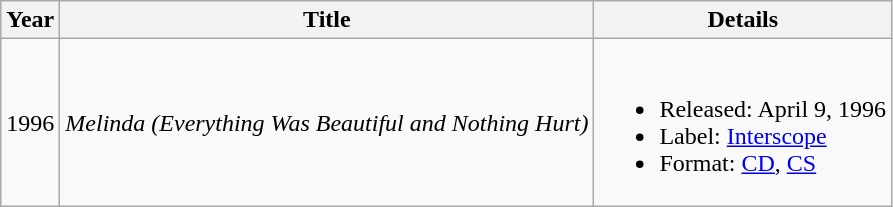<table class="wikitable">
<tr>
<th>Year</th>
<th>Title</th>
<th>Details</th>
</tr>
<tr>
<td>1996</td>
<td><em>Melinda (Everything Was Beautiful and Nothing Hurt)</em></td>
<td><br><ul><li>Released: April 9, 1996</li><li>Label: <a href='#'>Interscope</a></li><li>Format: <a href='#'>CD</a>, <a href='#'>CS</a></li></ul></td>
</tr>
</table>
